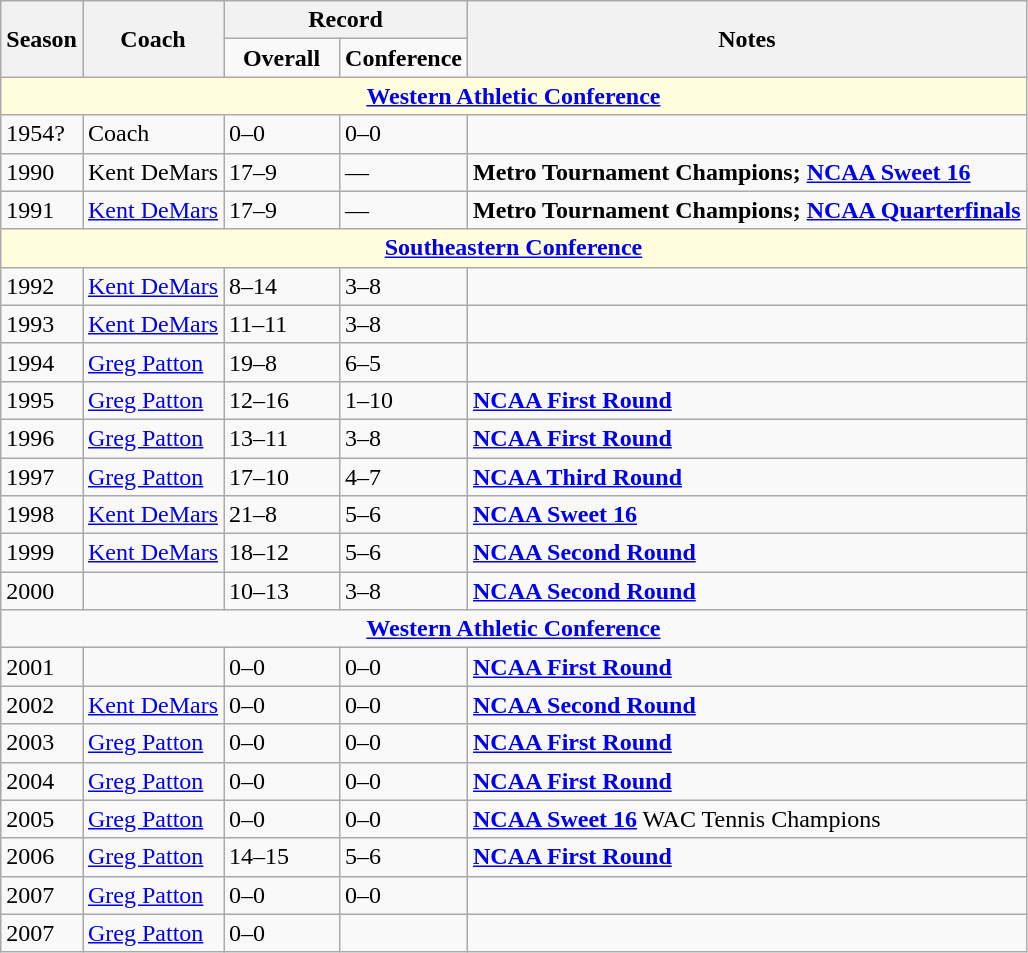<table class="wikitable">
<tr>
<th rowspan="2">Season</th>
<th rowspan="2">Coach</th>
<th colspan="2">Record</th>
<th rowspan="2">Notes</th>
</tr>
<tr>
<td width="70px" align="center"><strong>Overall</strong></td>
<td width="40px" align="center"><strong>Conference</strong></td>
</tr>
<tr style="background: #ffffdd;">
<td colspan="5" style="text-align:center"><strong><a href='#'>Western Athletic Conference</a></strong></td>
</tr>
<tr>
<td>1954?</td>
<td>Coach</td>
<td>0–0</td>
<td>0–0</td>
</tr>
<tr>
<td>1990</td>
<td>Kent DeMars</td>
<td>17–9</td>
<td>—</td>
<td><strong>Metro Tournament Champions; <a href='#'>NCAA Sweet 16</a></strong></td>
</tr>
<tr>
<td>1991</td>
<td><a href='#'>Kent DeMars</a></td>
<td>17–9</td>
<td>—</td>
<td><strong>Metro Tournament Champions; <a href='#'>NCAA Quarterfinals</a></strong></td>
</tr>
<tr style="background: #ffffdd;">
<td colspan="5" style="text-align:center"><strong><a href='#'>Southeastern Conference</a></strong></td>
</tr>
<tr>
<td>1992</td>
<td><a href='#'>Kent DeMars</a></td>
<td>8–14</td>
<td>3–8</td>
<td></td>
</tr>
<tr>
<td>1993</td>
<td><a href='#'>Kent DeMars</a></td>
<td>11–11</td>
<td>3–8</td>
<td></td>
</tr>
<tr>
<td>1994</td>
<td><a href='#'>Greg Patton</a></td>
<td>19–8</td>
<td>6–5</td>
<td></td>
</tr>
<tr>
<td>1995</td>
<td><a href='#'>Greg Patton</a></td>
<td>12–16</td>
<td>1–10</td>
<td><strong><a href='#'>NCAA First Round</a></strong></td>
</tr>
<tr>
<td>1996</td>
<td><a href='#'>Greg Patton</a></td>
<td>13–11</td>
<td>3–8</td>
<td><strong><a href='#'>NCAA First Round</a></strong></td>
</tr>
<tr>
<td>1997</td>
<td><a href='#'>Greg Patton</a></td>
<td>17–10</td>
<td>4–7</td>
<td><strong><a href='#'>NCAA Third Round</a></strong></td>
</tr>
<tr>
<td>1998</td>
<td><a href='#'>Kent DeMars</a></td>
<td>21–8</td>
<td>5–6</td>
<td><strong><a href='#'>NCAA Sweet 16</a></strong></td>
</tr>
<tr>
<td>1999</td>
<td><a href='#'>Kent DeMars</a></td>
<td>18–12</td>
<td>5–6</td>
<td><strong><a href='#'>NCAA Second Round</a></strong></td>
</tr>
<tr>
<td>2000</td>
<td></td>
<td>10–13</td>
<td>3–8</td>
<td><strong><a href='#'>NCAA Second Round</a></strong></td>
</tr>
<tr>
<td colspan="5" style="text-align:center"><strong><a href='#'>Western Athletic Conference</a></strong></td>
</tr>
<tr>
<td>2001</td>
<td></td>
<td>0–0</td>
<td>0–0</td>
<td><strong><a href='#'>NCAA First Round</a></strong></td>
</tr>
<tr>
<td>2002</td>
<td><a href='#'>Kent DeMars</a></td>
<td>0–0</td>
<td>0–0</td>
<td><strong><a href='#'>NCAA Second Round</a></strong></td>
</tr>
<tr>
<td>2003</td>
<td><a href='#'>Greg Patton</a></td>
<td>0–0</td>
<td>0–0</td>
<td><strong><a href='#'>NCAA First Round</a></strong></td>
</tr>
<tr>
<td>2004</td>
<td><a href='#'>Greg Patton</a></td>
<td>0–0</td>
<td>0–0</td>
<td><strong><a href='#'>NCAA First Round</a></strong></td>
</tr>
<tr>
<td>2005</td>
<td><a href='#'>Greg Patton</a></td>
<td>0–0</td>
<td>0–0</td>
<td><strong><a href='#'>NCAA Sweet 16</a></strong> WAC Tennis Champions</td>
</tr>
<tr>
<td>2006</td>
<td><a href='#'>Greg Patton</a></td>
<td>14–15</td>
<td>5–6</td>
<td><strong><a href='#'>NCAA First Round</a></strong></td>
</tr>
<tr>
<td>2007</td>
<td><a href='#'>Greg Patton</a></td>
<td>0–0</td>
<td>0–0</td>
<td></td>
</tr>
<tr>
<td>2007</td>
<td><a href='#'>Greg Patton</a></td>
<td>0–0</td>
<td 0–0></td>
<td></td>
</tr>
</table>
